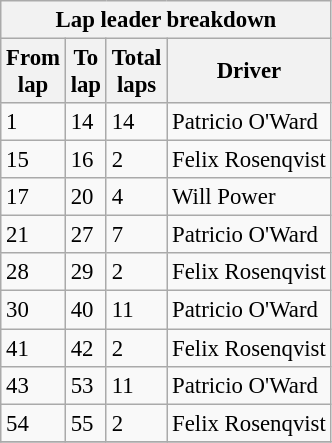<table class="wikitable" style="font-size: 95%">
<tr>
<th colspan=4>Lap leader breakdown</th>
</tr>
<tr>
<th>From<br>lap</th>
<th>To<br>lap</th>
<th>Total<br>laps</th>
<th>Driver</th>
</tr>
<tr>
<td>1</td>
<td>14</td>
<td>14</td>
<td>Patricio O'Ward</td>
</tr>
<tr>
<td>15</td>
<td>16</td>
<td>2</td>
<td>Felix Rosenqvist</td>
</tr>
<tr>
<td>17</td>
<td>20</td>
<td>4</td>
<td>Will Power</td>
</tr>
<tr>
<td>21</td>
<td>27</td>
<td>7</td>
<td>Patricio O'Ward</td>
</tr>
<tr>
<td>28</td>
<td>29</td>
<td>2</td>
<td>Felix Rosenqvist</td>
</tr>
<tr>
<td>30</td>
<td>40</td>
<td>11</td>
<td>Patricio O'Ward</td>
</tr>
<tr>
<td>41</td>
<td>42</td>
<td>2</td>
<td>Felix Rosenqvist</td>
</tr>
<tr>
<td>43</td>
<td>53</td>
<td>11</td>
<td>Patricio O'Ward</td>
</tr>
<tr>
<td>54</td>
<td>55</td>
<td>2</td>
<td>Felix Rosenqvist</td>
</tr>
<tr>
</tr>
</table>
